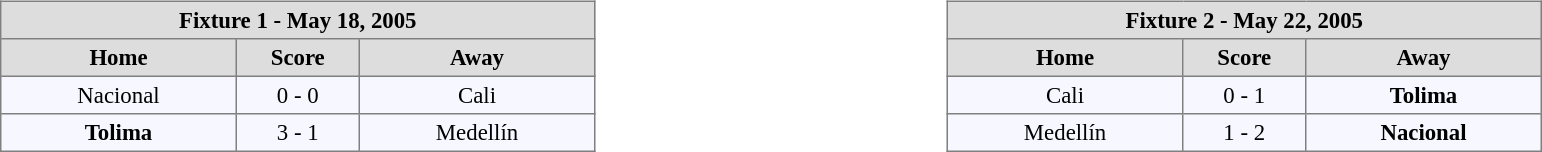<table width=100%>
<tr>
<td valign=top width=50% align=left><br><table align=center bgcolor="#f7f8ff" cellpadding="3" cellspacing="0" border="1" style="font-size: 95%; border: gray solid 1px; border-collapse: collapse;">
<tr align=center bgcolor=#DDDDDD style="color:black;">
<th colspan=3 align=center>Fixture 1 - May 18, 2005</th>
</tr>
<tr align=center bgcolor=#DDDDDD style="color:black;">
<th width="150">Home</th>
<th width="75">Score</th>
<th width="150">Away</th>
</tr>
<tr align=center>
<td>Nacional</td>
<td>0 - 0</td>
<td>Cali</td>
</tr>
<tr align=center>
<td><strong>Tolima</strong></td>
<td>3 - 1</td>
<td>Medellín</td>
</tr>
</table>
</td>
<td valign=top width=50% align=left><br><table align=center bgcolor="#f7f8ff" cellpadding="3" cellspacing="0" border="1" style="font-size: 95%; border: gray solid 1px; border-collapse: collapse;">
<tr align=center bgcolor=#DDDDDD style="color:black;">
<th colspan=3 align=center>Fixture 2 - May 22, 2005</th>
</tr>
<tr align=center bgcolor=#DDDDDD style="color:black;">
<th width="150">Home</th>
<th width="75">Score</th>
<th width="150">Away</th>
</tr>
<tr align=center>
<td>Cali</td>
<td>0 - 1</td>
<td><strong>Tolima</strong></td>
</tr>
<tr align=center>
<td>Medellín</td>
<td>1 - 2</td>
<td><strong>Nacional</strong></td>
</tr>
</table>
</td>
</tr>
</table>
